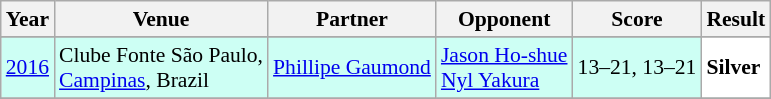<table class="sortable wikitable" style="font-size: 90%;">
<tr>
<th>Year</th>
<th>Venue</th>
<th>Partner</th>
<th>Opponent</th>
<th>Score</th>
<th>Result</th>
</tr>
<tr>
</tr>
<tr style="background:#CDFFF4">
<td align="center"><a href='#'>2016</a></td>
<td align="left">Clube Fonte São Paulo,<br> <a href='#'>Campinas</a>, Brazil</td>
<td align="left"> <a href='#'>Phillipe Gaumond</a></td>
<td align="left"> <a href='#'>Jason Ho-shue</a><br> <a href='#'>Nyl Yakura</a></td>
<td align="center">13–21, 13–21</td>
<td style="text-align:left; background:white"> <strong>Silver</strong></td>
</tr>
<tr>
</tr>
</table>
